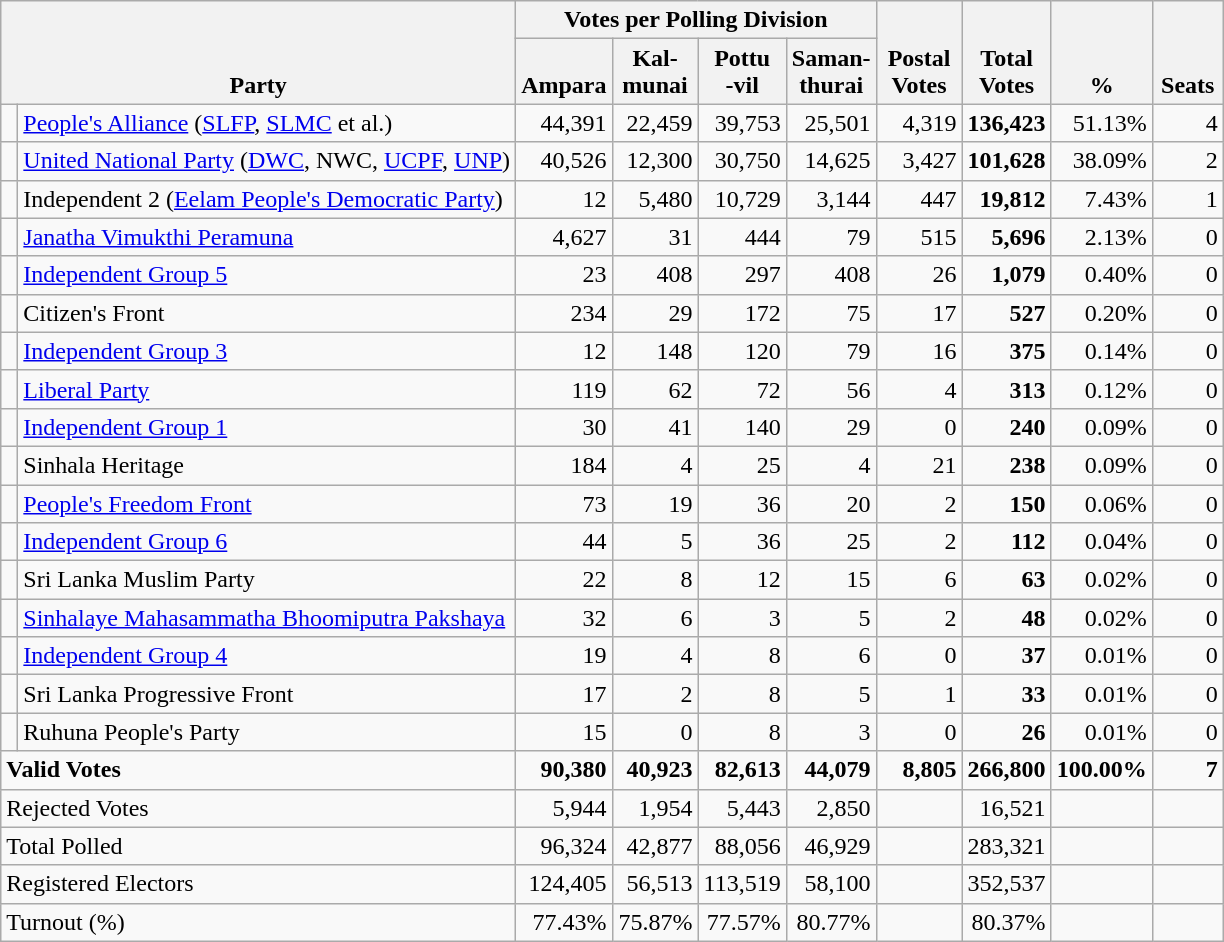<table class="wikitable" border="1" style="text-align:right;">
<tr>
<th align=left valign=bottom rowspan=2 colspan=2>Party</th>
<th colspan=4>Votes per Polling Division</th>
<th align=center valign=bottom rowspan=2 width="50">Postal<br>Votes</th>
<th align=center valign=bottom rowspan=2 width="50">Total Votes</th>
<th align=center valign=bottom rowspan=2 width="50">%</th>
<th align=center valign=bottom rowspan=2 width="40">Seats</th>
</tr>
<tr>
<th align=center valign=bottom width="50">Ampara</th>
<th align=center valign=bottom width="50">Kal-<br>munai</th>
<th align=center valign=bottom width="50">Pottu<br>-vil</th>
<th align=center valign=bottom width="50">Saman-<br>thurai</th>
</tr>
<tr>
<td bgcolor=> </td>
<td align=left><a href='#'>People's Alliance</a> (<a href='#'>SLFP</a>, <a href='#'>SLMC</a> et al.)</td>
<td>44,391</td>
<td>22,459</td>
<td>39,753</td>
<td>25,501</td>
<td>4,319</td>
<td><strong>136,423</strong></td>
<td>51.13%</td>
<td>4</td>
</tr>
<tr>
<td bgcolor=> </td>
<td align=left><a href='#'>United National Party</a> (<a href='#'>DWC</a>, NWC, <a href='#'>UCPF</a>, <a href='#'>UNP</a>)</td>
<td>40,526</td>
<td>12,300</td>
<td>30,750</td>
<td>14,625</td>
<td>3,427</td>
<td><strong>101,628</strong></td>
<td>38.09%</td>
<td>2</td>
</tr>
<tr>
<td bgcolor=> </td>
<td align=left>Independent 2 (<a href='#'>Eelam People's Democratic Party</a>)</td>
<td>12</td>
<td>5,480</td>
<td>10,729</td>
<td>3,144</td>
<td>447</td>
<td><strong>19,812</strong></td>
<td>7.43%</td>
<td>1</td>
</tr>
<tr>
<td bgcolor=> </td>
<td align=left><a href='#'>Janatha Vimukthi Peramuna</a></td>
<td>4,627</td>
<td>31</td>
<td>444</td>
<td>79</td>
<td>515</td>
<td><strong>5,696</strong></td>
<td>2.13%</td>
<td>0</td>
</tr>
<tr>
<td bgcolor=> </td>
<td align=left><a href='#'>Independent Group 5</a></td>
<td>23</td>
<td>408</td>
<td>297</td>
<td>408</td>
<td>26</td>
<td><strong>1,079</strong></td>
<td>0.40%</td>
<td>0</td>
</tr>
<tr>
<td></td>
<td align=left>Citizen's Front</td>
<td>234</td>
<td>29</td>
<td>172</td>
<td>75</td>
<td>17</td>
<td><strong>527</strong></td>
<td>0.20%</td>
<td>0</td>
</tr>
<tr>
<td bgcolor=> </td>
<td align=left><a href='#'>Independent Group 3</a></td>
<td>12</td>
<td>148</td>
<td>120</td>
<td>79</td>
<td>16</td>
<td><strong>375</strong></td>
<td>0.14%</td>
<td>0</td>
</tr>
<tr>
<td></td>
<td align=left><a href='#'>Liberal Party</a></td>
<td>119</td>
<td>62</td>
<td>72</td>
<td>56</td>
<td>4</td>
<td><strong>313</strong></td>
<td>0.12%</td>
<td>0</td>
</tr>
<tr>
<td bgcolor=> </td>
<td align=left><a href='#'>Independent Group 1</a></td>
<td>30</td>
<td>41</td>
<td>140</td>
<td>29</td>
<td>0</td>
<td><strong>240</strong></td>
<td>0.09%</td>
<td>0</td>
</tr>
<tr>
<td></td>
<td align=left>Sinhala Heritage</td>
<td>184</td>
<td>4</td>
<td>25</td>
<td>4</td>
<td>21</td>
<td><strong>238</strong></td>
<td>0.09%</td>
<td>0</td>
</tr>
<tr>
<td></td>
<td align=left><a href='#'>People's Freedom Front</a></td>
<td>73</td>
<td>19</td>
<td>36</td>
<td>20</td>
<td>2</td>
<td><strong>150</strong></td>
<td>0.06%</td>
<td>0</td>
</tr>
<tr>
<td bgcolor=> </td>
<td align=left><a href='#'>Independent Group 6</a></td>
<td>44</td>
<td>5</td>
<td>36</td>
<td>25</td>
<td>2</td>
<td><strong>112</strong></td>
<td>0.04%</td>
<td>0</td>
</tr>
<tr>
<td></td>
<td align=left>Sri Lanka Muslim Party</td>
<td>22</td>
<td>8</td>
<td>12</td>
<td>15</td>
<td>6</td>
<td><strong>63</strong></td>
<td>0.02%</td>
<td>0</td>
</tr>
<tr>
<td bgcolor=> </td>
<td align=left><a href='#'>Sinhalaye Mahasammatha Bhoomiputra Pakshaya</a></td>
<td>32</td>
<td>6</td>
<td>3</td>
<td>5</td>
<td>2</td>
<td><strong>48</strong></td>
<td>0.02%</td>
<td>0</td>
</tr>
<tr>
<td bgcolor=> </td>
<td align=left><a href='#'>Independent Group 4</a></td>
<td>19</td>
<td>4</td>
<td>8</td>
<td>6</td>
<td>0</td>
<td><strong>37</strong></td>
<td>0.01%</td>
<td>0</td>
</tr>
<tr>
<td></td>
<td align=left>Sri Lanka Progressive Front</td>
<td>17</td>
<td>2</td>
<td>8</td>
<td>5</td>
<td>1</td>
<td><strong>33</strong></td>
<td>0.01%</td>
<td>0</td>
</tr>
<tr>
<td></td>
<td align=left>Ruhuna People's Party</td>
<td>15</td>
<td>0</td>
<td>8</td>
<td>3</td>
<td>0</td>
<td><strong>26</strong></td>
<td>0.01%</td>
<td>0</td>
</tr>
<tr>
<td align=left colspan=2><strong>Valid Votes</strong></td>
<td><strong>90,380</strong></td>
<td><strong>40,923</strong></td>
<td><strong>82,613</strong></td>
<td><strong>44,079</strong></td>
<td><strong>8,805</strong></td>
<td><strong>266,800</strong></td>
<td><strong>100.00%</strong></td>
<td><strong>7</strong></td>
</tr>
<tr>
<td align=left colspan=2>Rejected Votes</td>
<td>5,944</td>
<td>1,954</td>
<td>5,443</td>
<td>2,850</td>
<td></td>
<td>16,521</td>
<td></td>
<td></td>
</tr>
<tr>
<td align=left colspan=2>Total Polled</td>
<td>96,324</td>
<td>42,877</td>
<td>88,056</td>
<td>46,929</td>
<td></td>
<td>283,321</td>
<td></td>
<td></td>
</tr>
<tr>
<td align=left colspan=2>Registered Electors</td>
<td>124,405</td>
<td>56,513</td>
<td>113,519</td>
<td>58,100</td>
<td></td>
<td>352,537</td>
<td></td>
<td></td>
</tr>
<tr>
<td align=left colspan=2>Turnout (%)</td>
<td>77.43%</td>
<td>75.87%</td>
<td>77.57%</td>
<td>80.77%</td>
<td></td>
<td>80.37%</td>
<td></td>
<td></td>
</tr>
</table>
